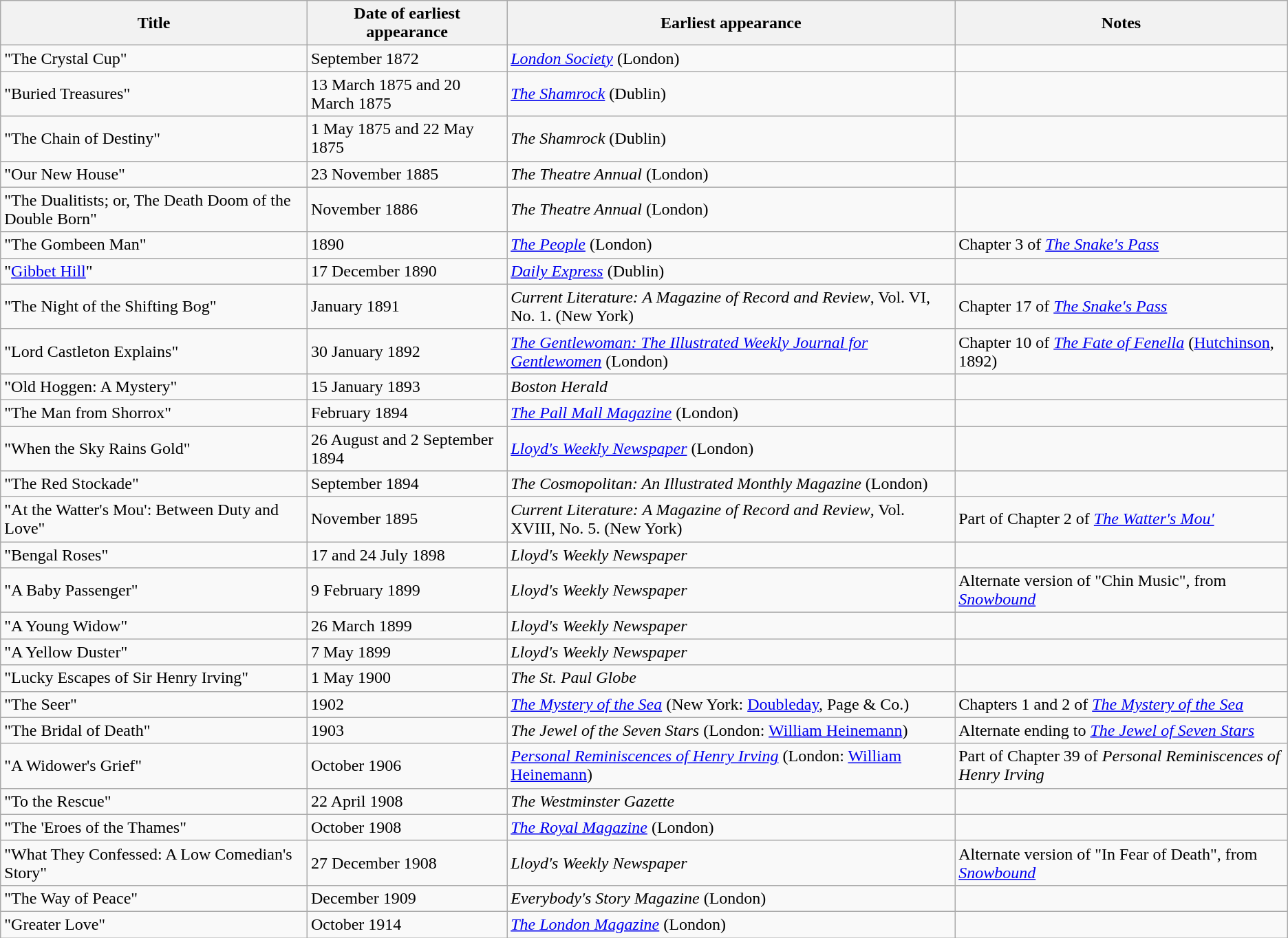<table class="wikitable">
<tr>
<th scope="col">Title</th>
<th scope="col">Date of earliest appearance</th>
<th scope="col">Earliest appearance</th>
<th scope="col">Notes</th>
</tr>
<tr>
<td>"The Crystal Cup"</td>
<td>September 1872</td>
<td><em><a href='#'>London Society</a></em> (London)</td>
<td></td>
</tr>
<tr>
<td>"Buried Treasures"</td>
<td>13 March 1875 and 20 March 1875</td>
<td><em><a href='#'>The Shamrock</a></em> (Dublin)</td>
<td></td>
</tr>
<tr>
<td>"The Chain of Destiny"</td>
<td>1 May 1875 and 22 May 1875</td>
<td><em>The Shamrock</em> (Dublin)</td>
<td></td>
</tr>
<tr>
<td>"Our New House"</td>
<td>23 November 1885</td>
<td><em>The Theatre Annual</em> (London)</td>
<td></td>
</tr>
<tr>
<td>"The Dualitists; or, The Death Doom of the Double Born"</td>
<td>November 1886</td>
<td><em>The Theatre Annual</em> (London)</td>
<td></td>
</tr>
<tr>
<td>"The Gombeen Man"</td>
<td>1890</td>
<td><em><a href='#'>The People</a></em> (London)</td>
<td>Chapter 3 of <em><a href='#'>The Snake's Pass</a></em></td>
</tr>
<tr>
<td>"<a href='#'>Gibbet Hill</a>"</td>
<td>17 December 1890</td>
<td><em><a href='#'>Daily Express</a></em> (Dublin)</td>
<td></td>
</tr>
<tr>
<td>"The Night of the Shifting Bog"</td>
<td>January 1891</td>
<td><em>Current Literature: A Magazine of Record and Review</em>, Vol. VI, No. 1. (New York)</td>
<td>Chapter 17 of <em><a href='#'>The Snake's Pass</a></em></td>
</tr>
<tr>
<td>"Lord Castleton Explains"</td>
<td>30 January 1892</td>
<td><em><a href='#'>The Gentlewoman: The Illustrated Weekly Journal for Gentlewomen</a></em> (London)</td>
<td>Chapter 10 of <em><a href='#'>The Fate of Fenella</a></em> (<a href='#'>Hutchinson</a>, 1892)</td>
</tr>
<tr>
<td>"Old Hoggen: A Mystery"</td>
<td>15 January 1893</td>
<td><em>Boston Herald</em></td>
<td></td>
</tr>
<tr>
<td>"The Man from Shorrox"</td>
<td>February 1894</td>
<td><em><a href='#'>The Pall Mall Magazine</a></em> (London)</td>
<td></td>
</tr>
<tr>
<td>"When the Sky Rains Gold"</td>
<td>26 August and 2 September 1894</td>
<td><em><a href='#'>Lloyd's Weekly Newspaper</a></em> (London)</td>
<td></td>
</tr>
<tr>
<td>"The Red Stockade"</td>
<td>September 1894</td>
<td><em>The Cosmopolitan: An Illustrated Monthly Magazine</em> (London)</td>
<td></td>
</tr>
<tr>
<td>"At the Watter's Mou': Between Duty and Love"</td>
<td>November 1895</td>
<td><em>Current Literature: A Magazine of Record and Review</em>, Vol. XVIII, No. 5. (New York)</td>
<td>Part of Chapter 2 of <em><a href='#'>The Watter's Mou'</a></em></td>
</tr>
<tr>
<td>"Bengal Roses"</td>
<td>17 and 24 July 1898</td>
<td><em>Lloyd's Weekly Newspaper</em></td>
<td></td>
</tr>
<tr>
<td>"A Baby Passenger"</td>
<td>9 February 1899</td>
<td><em>Lloyd's Weekly Newspaper</em></td>
<td>Alternate version of "Chin Music", from <em><a href='#'>Snowbound</a></em></td>
</tr>
<tr>
<td>"A Young Widow"</td>
<td>26 March 1899</td>
<td><em>Lloyd's Weekly Newspaper</em></td>
<td></td>
</tr>
<tr>
<td>"A Yellow Duster"</td>
<td>7 May 1899</td>
<td><em>Lloyd's Weekly Newspaper</em></td>
<td></td>
</tr>
<tr>
<td>"Lucky Escapes of Sir Henry Irving"</td>
<td>1 May 1900</td>
<td><em>The St. Paul Globe</em></td>
<td></td>
</tr>
<tr>
<td>"The Seer"</td>
<td>1902</td>
<td><em><a href='#'>The Mystery of the Sea</a></em> (New York: <a href='#'>Doubleday</a>, Page & Co.)</td>
<td>Chapters 1 and 2 of <em><a href='#'>The Mystery of the Sea</a></em></td>
</tr>
<tr>
<td>"The Bridal of Death"</td>
<td>1903</td>
<td><em>The Jewel of the Seven Stars</em> (London: <a href='#'>William Heinemann</a>)</td>
<td>Alternate ending to <em><a href='#'>The Jewel of Seven Stars</a></em></td>
</tr>
<tr>
<td>"A Widower's Grief"</td>
<td>October 1906</td>
<td><em><a href='#'>Personal Reminiscences of Henry Irving</a></em> (London: <a href='#'>William Heinemann</a>)</td>
<td>Part of Chapter 39 of <em>Personal Reminiscences of Henry Irving</em></td>
</tr>
<tr>
<td>"To the Rescue"</td>
<td>22 April 1908</td>
<td><em>The Westminster Gazette</em></td>
<td></td>
</tr>
<tr>
<td>"The 'Eroes of the Thames"</td>
<td>October 1908</td>
<td><em><a href='#'>The Royal Magazine</a></em> (London)</td>
<td></td>
</tr>
<tr>
<td>"What They Confessed: A Low Comedian's Story"</td>
<td>27 December 1908</td>
<td><em>Lloyd's Weekly Newspaper</em></td>
<td>Alternate version of "In Fear of Death", from <em><a href='#'>Snowbound</a></em></td>
</tr>
<tr>
<td>"The Way of Peace"</td>
<td>December 1909</td>
<td><em>Everybody's Story Magazine</em> (London)</td>
<td></td>
</tr>
<tr>
<td>"Greater Love"</td>
<td>October 1914</td>
<td><em><a href='#'>The London Magazine</a></em> (London)</td>
<td></td>
</tr>
</table>
